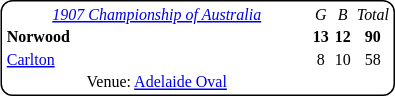<table style="margin-right:4px; margin-top:8px; float:right; border:1px #000 solid; border-radius:8px; background:#fff; font-family:Verdana; font-size:8pt; text-align:center;">
<tr>
<td width=200><em><a href='#'>1907 Championship of Australia</a></em></td>
<td><em>G</em></td>
<td><em>B</em></td>
<td><em>Total</em></td>
</tr>
<tr>
<td style="text-align:left"><strong>Norwood</strong></td>
<td><strong>13</strong></td>
<td><strong>12</strong></td>
<td><strong>90</strong></td>
</tr>
<tr>
<td style="text-align:left"><a href='#'>Carlton</a></td>
<td>8</td>
<td>10</td>
<td>58</td>
</tr>
<tr>
<td>Venue: <a href='#'>Adelaide Oval</a></td>
<td colspan=3></td>
</tr>
</table>
